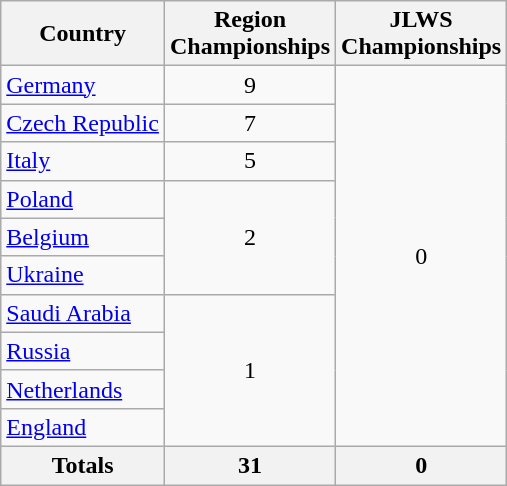<table class="wikitable">
<tr>
<th>Country</th>
<th>Region<br>Championships</th>
<th>JLWS<br>Championships</th>
</tr>
<tr>
<td> <a href='#'>Germany</a></td>
<td align=center>9</td>
<td align=center rowspan=10>0</td>
</tr>
<tr>
<td> <a href='#'>Czech Republic</a></td>
<td align=center>7</td>
</tr>
<tr>
<td> <a href='#'>Italy</a></td>
<td align=center>5</td>
</tr>
<tr>
<td> <a href='#'>Poland</a></td>
<td align=center rowspan=3>2</td>
</tr>
<tr>
<td> <a href='#'>Belgium</a></td>
</tr>
<tr>
<td> <a href='#'>Ukraine</a></td>
</tr>
<tr>
<td> <a href='#'>Saudi Arabia</a></td>
<td align=center rowspan=4>1</td>
</tr>
<tr>
<td> <a href='#'>Russia</a></td>
</tr>
<tr>
<td> <a href='#'>Netherlands</a></td>
</tr>
<tr>
<td> <a href='#'>England</a></td>
</tr>
<tr>
<th>Totals</th>
<th>31</th>
<th>0</th>
</tr>
</table>
